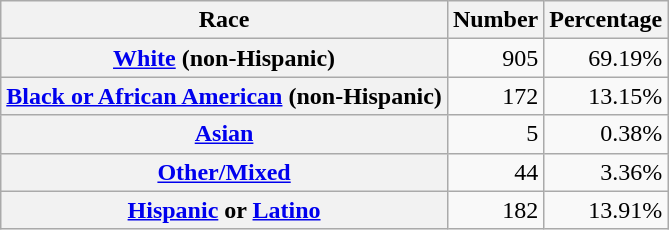<table class="wikitable" style="text-align:right">
<tr>
<th scope="col">Race</th>
<th scope="col">Number</th>
<th scope="col">Percentage</th>
</tr>
<tr>
<th scope="row"><a href='#'>White</a> (non-Hispanic)</th>
<td>905</td>
<td>69.19%</td>
</tr>
<tr>
<th scope="row"><a href='#'>Black or African American</a> (non-Hispanic)</th>
<td>172</td>
<td>13.15%</td>
</tr>
<tr>
<th scope="row"><a href='#'>Asian</a></th>
<td>5</td>
<td>0.38%</td>
</tr>
<tr>
<th scope="row"><a href='#'>Other/Mixed</a></th>
<td>44</td>
<td>3.36%</td>
</tr>
<tr>
<th scope="row"><a href='#'>Hispanic</a> or <a href='#'>Latino</a></th>
<td>182</td>
<td>13.91%</td>
</tr>
</table>
